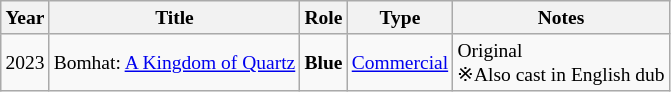<table class="wikitable" style="font-size:small; margin-right:0px;">
<tr>
<th>Year</th>
<th>Title</th>
<th>Role</th>
<th>Type</th>
<th>Notes</th>
</tr>
<tr>
<td>2023</td>
<td>Bomhat: <a href='#'>A Kingdom of Quartz</a></td>
<td><strong>Blue</strong></td>
<td><a href='#'>Commercial</a></td>
<td>Original<br>※Also cast in English dub</td>
</tr>
</table>
